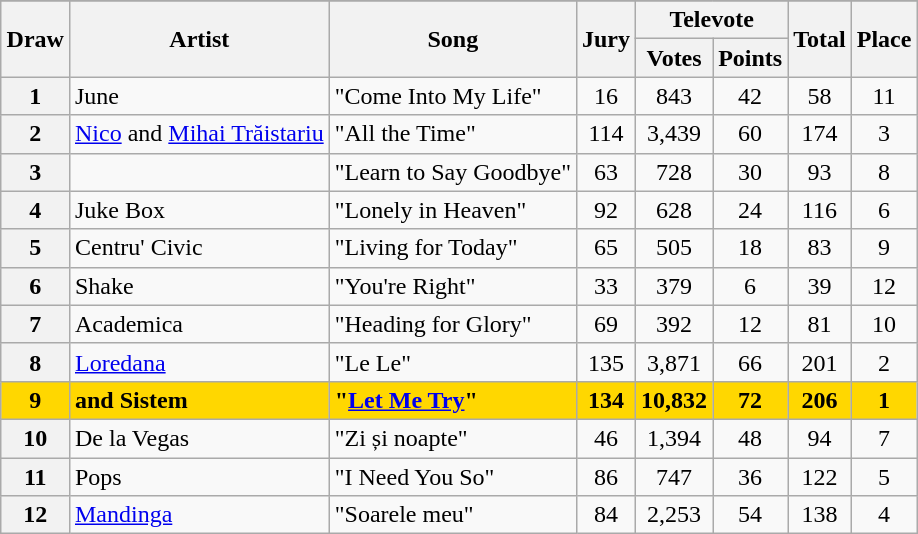<table class="wikitable sortable plainrowheaders" style="margin: 1em auto 1em auto; text-align:center;">
<tr>
</tr>
<tr>
<th rowspan="2">Draw</th>
<th rowspan="2">Artist</th>
<th rowspan="2">Song</th>
<th rowspan="2">Jury</th>
<th colspan="2">Televote</th>
<th rowspan="2">Total</th>
<th rowspan="2">Place</th>
</tr>
<tr>
<th>Votes</th>
<th>Points</th>
</tr>
<tr>
<th scope="row" style="text-align:center">1</th>
<td style="text-align:left">June</td>
<td style="text-align:left">"Come Into My Life"</td>
<td>16</td>
<td>843</td>
<td>42</td>
<td>58</td>
<td>11</td>
</tr>
<tr>
<th scope="row" style="text-align:center">2</th>
<td style="text-align:left"><a href='#'>Nico</a> and <a href='#'>Mihai Trăistariu</a></td>
<td style="text-align:left">"All the Time"</td>
<td>114</td>
<td>3,439</td>
<td>60</td>
<td>174</td>
<td>3</td>
</tr>
<tr>
<th scope="row" style="text-align:center">3</th>
<td style="text-align:left"></td>
<td style="text-align:left">"Learn to Say Goodbye"</td>
<td>63</td>
<td>728</td>
<td>30</td>
<td>93</td>
<td>8</td>
</tr>
<tr>
<th scope="row" style="text-align:center">4</th>
<td style="text-align:left">Juke Box</td>
<td style="text-align:left">"Lonely in Heaven"</td>
<td>92</td>
<td>628</td>
<td>24</td>
<td>116</td>
<td>6</td>
</tr>
<tr>
<th scope="row" style="text-align:center">5</th>
<td style="text-align:left">Centru' Civic</td>
<td style="text-align:left">"Living for Today"</td>
<td>65</td>
<td>505</td>
<td>18</td>
<td>83</td>
<td>9</td>
</tr>
<tr>
<th scope="row" style="text-align:center">6</th>
<td style="text-align:left">Shake</td>
<td style="text-align:left">"You're Right"</td>
<td>33</td>
<td>379</td>
<td>6</td>
<td>39</td>
<td>12</td>
</tr>
<tr>
<th scope="row" style="text-align:center">7</th>
<td style="text-align:left">Academica</td>
<td style="text-align:left">"Heading for Glory"</td>
<td>69</td>
<td>392</td>
<td>12</td>
<td>81</td>
<td>10</td>
</tr>
<tr>
<th scope="row" style="text-align:center">8</th>
<td style="text-align:left"><a href='#'>Loredana</a></td>
<td style="text-align:left">"Le Le"</td>
<td>135</td>
<td>3,871</td>
<td>66</td>
<td>201</td>
<td>2</td>
</tr>
<tr style="font-weight:bold; background:gold;">
<th scope="row" style="font-weight:bold; background:gold; text-align:center">9</th>
<td style="text-align:left"> and Sistem</td>
<td style="text-align:left">"<a href='#'>Let Me Try</a>"</td>
<td>134</td>
<td>10,832</td>
<td>72</td>
<td>206</td>
<td>1</td>
</tr>
<tr>
<th scope="row" style="text-align:center">10</th>
<td style="text-align:left">De la Vegas</td>
<td style="text-align:left">"Zi și noapte"</td>
<td>46</td>
<td>1,394</td>
<td>48</td>
<td>94</td>
<td>7</td>
</tr>
<tr>
<th scope="row" style="text-align:center">11</th>
<td style="text-align:left">Pops</td>
<td style="text-align:left">"I Need You So"</td>
<td>86</td>
<td>747</td>
<td>36</td>
<td>122</td>
<td>5</td>
</tr>
<tr>
<th scope="row" style="text-align:center">12</th>
<td style="text-align:left"><a href='#'>Mandinga</a></td>
<td style="text-align:left">"Soarele meu"</td>
<td>84</td>
<td>2,253</td>
<td>54</td>
<td>138</td>
<td>4</td>
</tr>
</table>
